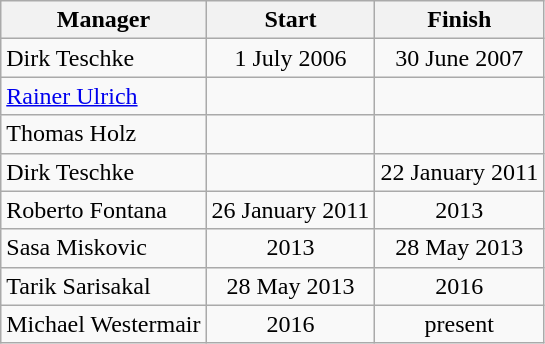<table class="wikitable">
<tr>
<th>Manager</th>
<th>Start</th>
<th>Finish</th>
</tr>
<tr align="center">
<td align="left">Dirk Teschke</td>
<td>1 July 2006</td>
<td>30 June 2007</td>
</tr>
<tr align="center">
<td align="left"><a href='#'>Rainer Ulrich</a></td>
<td></td>
<td></td>
</tr>
<tr align="center">
<td align="left">Thomas Holz</td>
<td></td>
<td></td>
</tr>
<tr align="center">
<td align="left">Dirk Teschke</td>
<td></td>
<td>22 January 2011</td>
</tr>
<tr align="center">
<td align="left">Roberto Fontana</td>
<td>26 January 2011</td>
<td>2013</td>
</tr>
<tr align="center">
<td align="left">Sasa Miskovic</td>
<td>2013</td>
<td>28 May 2013</td>
</tr>
<tr align="center">
<td align="left">Tarik Sarisakal</td>
<td>28 May 2013</td>
<td>2016</td>
</tr>
<tr align="center">
<td align="left">Michael Westermair</td>
<td>2016</td>
<td>present</td>
</tr>
</table>
